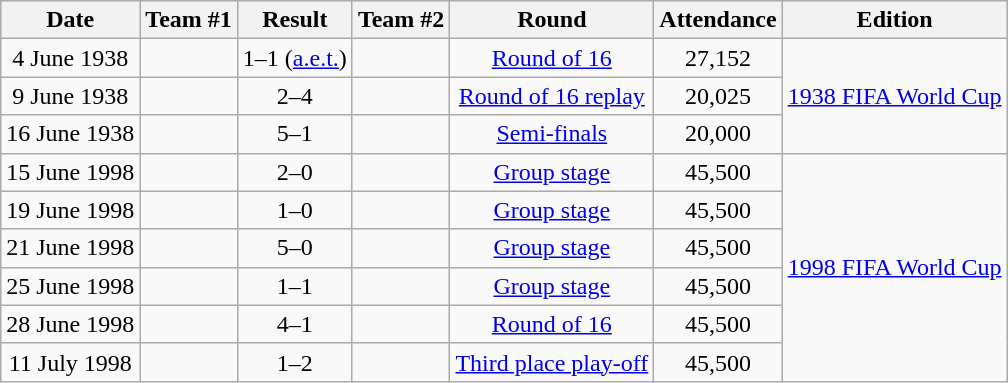<table class="wikitable plainrowheaders sortable" style="text-align:center">
<tr>
<th>Date</th>
<th>Team #1</th>
<th>Result</th>
<th>Team #2</th>
<th>Round</th>
<th>Attendance</th>
<th>Edition</th>
</tr>
<tr>
<td>4 June 1938</td>
<td></td>
<td>1–1 (<a href='#'>a.e.t.</a>)</td>
<td></td>
<td><a href='#'>Round of 16</a></td>
<td>27,152</td>
<td rowspan="3"><a href='#'>1938 FIFA World Cup</a></td>
</tr>
<tr>
<td>9 June 1938</td>
<td></td>
<td>2–4</td>
<td></td>
<td><a href='#'>Round of 16 replay</a></td>
<td>20,025</td>
</tr>
<tr>
<td>16 June 1938</td>
<td></td>
<td>5–1</td>
<td></td>
<td><a href='#'>Semi-finals</a></td>
<td>20,000</td>
</tr>
<tr>
<td>15 June 1998</td>
<td></td>
<td>2–0</td>
<td></td>
<td><a href='#'>Group stage</a></td>
<td>45,500</td>
<td rowspan="6"><a href='#'>1998 FIFA World Cup</a></td>
</tr>
<tr>
<td>19 June 1998</td>
<td></td>
<td>1–0</td>
<td></td>
<td><a href='#'>Group stage</a></td>
<td>45,500</td>
</tr>
<tr>
<td>21 June 1998</td>
<td></td>
<td>5–0</td>
<td></td>
<td><a href='#'>Group stage</a></td>
<td>45,500</td>
</tr>
<tr>
<td>25 June 1998</td>
<td></td>
<td>1–1</td>
<td></td>
<td><a href='#'>Group stage</a></td>
<td>45,500</td>
</tr>
<tr>
<td>28 June 1998</td>
<td></td>
<td>4–1</td>
<td></td>
<td><a href='#'>Round of 16</a></td>
<td>45,500</td>
</tr>
<tr>
<td>11 July 1998</td>
<td></td>
<td>1–2</td>
<td></td>
<td><a href='#'>Third place play-off</a></td>
<td>45,500</td>
</tr>
</table>
